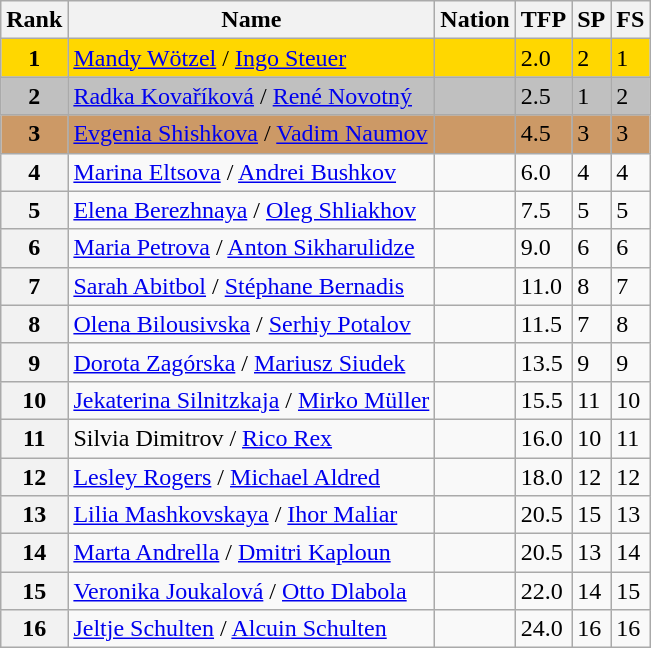<table class="wikitable">
<tr>
<th>Rank</th>
<th>Name</th>
<th>Nation</th>
<th>TFP</th>
<th>SP</th>
<th>FS</th>
</tr>
<tr bgcolor="gold">
<td align="center"><strong>1</strong></td>
<td><a href='#'>Mandy Wötzel</a> / <a href='#'>Ingo Steuer</a></td>
<td></td>
<td>2.0</td>
<td>2</td>
<td>1</td>
</tr>
<tr bgcolor="silver">
<td align="center"><strong>2</strong></td>
<td><a href='#'>Radka Kovaříková</a> / <a href='#'>René Novotný</a></td>
<td></td>
<td>2.5</td>
<td>1</td>
<td>2</td>
</tr>
<tr bgcolor="cc9966">
<td align="center"><strong>3</strong></td>
<td><a href='#'>Evgenia Shishkova</a> / <a href='#'>Vadim Naumov</a></td>
<td></td>
<td>4.5</td>
<td>3</td>
<td>3</td>
</tr>
<tr>
<th>4</th>
<td><a href='#'>Marina Eltsova</a> / <a href='#'>Andrei Bushkov</a></td>
<td></td>
<td>6.0</td>
<td>4</td>
<td>4</td>
</tr>
<tr>
<th>5</th>
<td><a href='#'>Elena Berezhnaya</a> / <a href='#'>Oleg Shliakhov</a></td>
<td></td>
<td>7.5</td>
<td>5</td>
<td>5</td>
</tr>
<tr>
<th>6</th>
<td><a href='#'>Maria Petrova</a> / <a href='#'>Anton Sikharulidze</a></td>
<td></td>
<td>9.0</td>
<td>6</td>
<td>6</td>
</tr>
<tr>
<th>7</th>
<td><a href='#'>Sarah Abitbol</a> / <a href='#'>Stéphane Bernadis</a></td>
<td></td>
<td>11.0</td>
<td>8</td>
<td>7</td>
</tr>
<tr>
<th>8</th>
<td><a href='#'>Olena Bilousivska</a> / <a href='#'>Serhiy Potalov</a></td>
<td></td>
<td>11.5</td>
<td>7</td>
<td>8</td>
</tr>
<tr>
<th>9</th>
<td><a href='#'>Dorota Zagórska</a> / <a href='#'>Mariusz Siudek</a></td>
<td></td>
<td>13.5</td>
<td>9</td>
<td>9</td>
</tr>
<tr>
<th>10</th>
<td><a href='#'>Jekaterina Silnitzkaja</a> / <a href='#'>Mirko Müller</a></td>
<td></td>
<td>15.5</td>
<td>11</td>
<td>10</td>
</tr>
<tr>
<th>11</th>
<td>Silvia Dimitrov / <a href='#'>Rico Rex</a></td>
<td></td>
<td>16.0</td>
<td>10</td>
<td>11</td>
</tr>
<tr>
<th>12</th>
<td><a href='#'>Lesley Rogers</a> / <a href='#'>Michael Aldred</a></td>
<td></td>
<td>18.0</td>
<td>12</td>
<td>12</td>
</tr>
<tr>
<th>13</th>
<td><a href='#'>Lilia Mashkovskaya</a> / <a href='#'>Ihor Maliar</a></td>
<td></td>
<td>20.5</td>
<td>15</td>
<td>13</td>
</tr>
<tr>
<th>14</th>
<td><a href='#'>Marta Andrella</a> / <a href='#'>Dmitri Kaploun</a></td>
<td></td>
<td>20.5</td>
<td>13</td>
<td>14</td>
</tr>
<tr>
<th>15</th>
<td><a href='#'>Veronika Joukalová</a> / <a href='#'>Otto Dlabola</a></td>
<td></td>
<td>22.0</td>
<td>14</td>
<td>15</td>
</tr>
<tr>
<th>16</th>
<td><a href='#'>Jeltje Schulten</a> / <a href='#'>Alcuin Schulten</a></td>
<td></td>
<td>24.0</td>
<td>16</td>
<td>16</td>
</tr>
</table>
